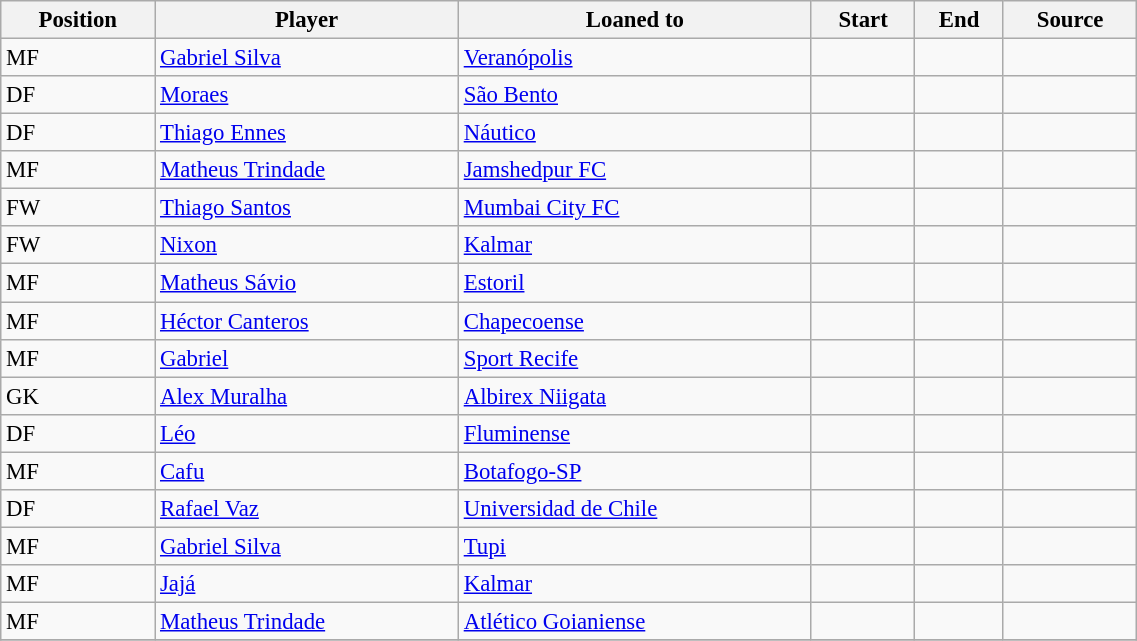<table width=60% class="wikitable sortable" style="text-align:center; font-size:95%; text-align:left">
<tr>
<th>Position</th>
<th>Player</th>
<th>Loaned to</th>
<th>Start</th>
<th>End</th>
<th>Source</th>
</tr>
<tr>
<td>MF</td>
<td> <a href='#'>Gabriel Silva</a></td>
<td> <a href='#'>Veranópolis</a></td>
<td></td>
<td></td>
<td></td>
</tr>
<tr>
<td>DF</td>
<td> <a href='#'>Moraes</a></td>
<td> <a href='#'>São Bento</a></td>
<td></td>
<td></td>
<td></td>
</tr>
<tr>
<td>DF</td>
<td> <a href='#'>Thiago Ennes</a></td>
<td> <a href='#'>Náutico</a></td>
<td></td>
<td></td>
<td></td>
</tr>
<tr>
<td>MF</td>
<td> <a href='#'>Matheus Trindade</a></td>
<td> <a href='#'>Jamshedpur FC</a></td>
<td></td>
<td></td>
<td></td>
</tr>
<tr>
<td>FW</td>
<td> <a href='#'>Thiago Santos</a></td>
<td> <a href='#'>Mumbai City FC</a></td>
<td></td>
<td></td>
<td></td>
</tr>
<tr>
<td>FW</td>
<td> <a href='#'>Nixon</a></td>
<td> <a href='#'>Kalmar</a></td>
<td></td>
<td></td>
<td></td>
</tr>
<tr>
<td>MF</td>
<td> <a href='#'>Matheus Sávio</a></td>
<td> <a href='#'>Estoril</a></td>
<td></td>
<td></td>
<td></td>
</tr>
<tr>
<td>MF</td>
<td> <a href='#'>Héctor Canteros</a></td>
<td> <a href='#'>Chapecoense</a></td>
<td></td>
<td></td>
<td></td>
</tr>
<tr>
<td>MF</td>
<td> <a href='#'>Gabriel</a></td>
<td> <a href='#'>Sport Recife</a></td>
<td></td>
<td></td>
<td></td>
</tr>
<tr>
<td>GK</td>
<td> <a href='#'>Alex Muralha</a></td>
<td> <a href='#'>Albirex Niigata</a></td>
<td></td>
<td></td>
<td></td>
</tr>
<tr>
<td>DF</td>
<td> <a href='#'>Léo</a></td>
<td> <a href='#'>Fluminense</a></td>
<td></td>
<td></td>
<td></td>
</tr>
<tr>
<td>MF</td>
<td> <a href='#'>Cafu</a></td>
<td> <a href='#'>Botafogo-SP</a></td>
<td></td>
<td></td>
<td></td>
</tr>
<tr>
<td>DF</td>
<td> <a href='#'>Rafael Vaz</a></td>
<td> <a href='#'>Universidad de Chile</a></td>
<td></td>
<td></td>
<td></td>
</tr>
<tr>
<td>MF</td>
<td> <a href='#'>Gabriel Silva</a></td>
<td> <a href='#'>Tupi</a></td>
<td></td>
<td></td>
<td></td>
</tr>
<tr>
<td>MF</td>
<td> <a href='#'>Jajá</a></td>
<td> <a href='#'>Kalmar</a></td>
<td></td>
<td></td>
<td></td>
</tr>
<tr>
<td>MF</td>
<td> <a href='#'>Matheus Trindade</a></td>
<td> <a href='#'>Atlético Goianiense</a></td>
<td></td>
<td></td>
<td></td>
</tr>
<tr>
</tr>
</table>
